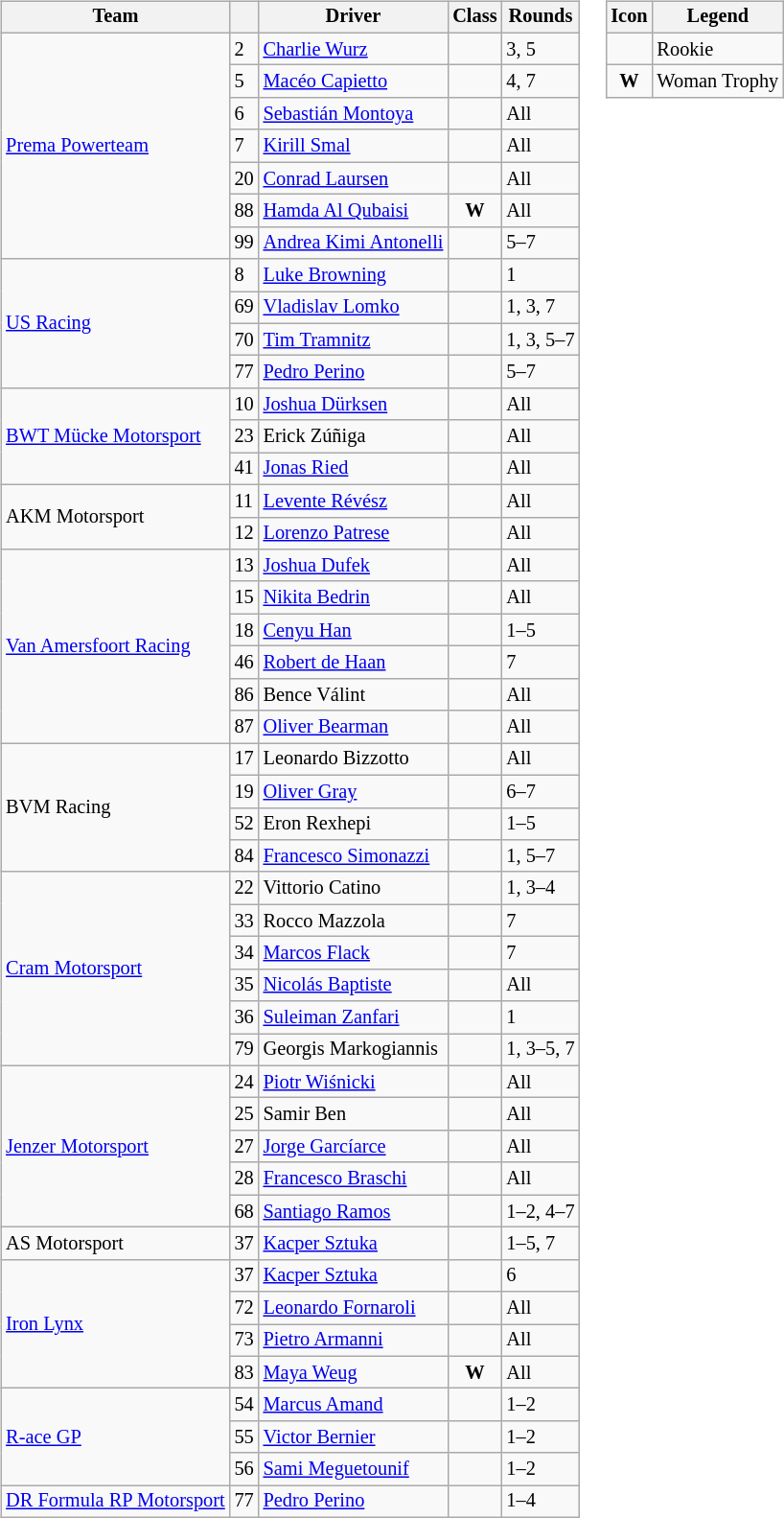<table>
<tr>
<td><br><table class="wikitable" style="font-size: 85%;">
<tr>
<th>Team</th>
<th></th>
<th>Driver</th>
<th>Class</th>
<th>Rounds</th>
</tr>
<tr>
<td rowspan=7> <a href='#'>Prema Powerteam</a></td>
<td>2</td>
<td> <a href='#'>Charlie Wurz</a></td>
<td style="text-align:center"></td>
<td>3, 5</td>
</tr>
<tr>
<td>5</td>
<td> <a href='#'>Macéo Capietto</a></td>
<td style="text-align:center"></td>
<td>4, 7</td>
</tr>
<tr>
<td>6</td>
<td> <a href='#'>Sebastián Montoya</a></td>
<td></td>
<td>All</td>
</tr>
<tr>
<td>7</td>
<td> <a href='#'>Kirill Smal</a></td>
<td></td>
<td>All</td>
</tr>
<tr>
<td>20</td>
<td> <a href='#'>Conrad Laursen</a></td>
<td style="text-align:center"></td>
<td>All</td>
</tr>
<tr>
<td>88</td>
<td> <a href='#'>Hamda Al Qubaisi</a></td>
<td style="text-align:center"><strong><span>W</span></strong></td>
<td>All</td>
</tr>
<tr>
<td>99</td>
<td> <a href='#'>Andrea Kimi Antonelli</a></td>
<td style="text-align:center"></td>
<td>5–7</td>
</tr>
<tr>
<td rowspan=4> <a href='#'>US Racing</a></td>
<td>8</td>
<td> <a href='#'>Luke Browning</a></td>
<td></td>
<td>1</td>
</tr>
<tr>
<td>69</td>
<td> <a href='#'>Vladislav Lomko</a></td>
<td></td>
<td>1, 3, 7</td>
</tr>
<tr>
<td>70</td>
<td> <a href='#'>Tim Tramnitz</a></td>
<td></td>
<td>1, 3, 5–7</td>
</tr>
<tr>
<td>77</td>
<td> <a href='#'>Pedro Perino</a></td>
<td style="text-align:center"></td>
<td>5–7</td>
</tr>
<tr>
<td rowspan=3 nowrap> <a href='#'>BWT Mücke Motorsport</a></td>
<td>10</td>
<td> <a href='#'>Joshua Dürksen</a></td>
<td></td>
<td>All</td>
</tr>
<tr>
<td>23</td>
<td> Erick Zúñiga</td>
<td></td>
<td>All</td>
</tr>
<tr>
<td>41</td>
<td> <a href='#'>Jonas Ried</a></td>
<td style="text-align:center"></td>
<td>All</td>
</tr>
<tr>
<td rowspan=2> AKM Motorsport</td>
<td>11</td>
<td> <a href='#'>Levente Révész</a></td>
<td style="text-align:center"></td>
<td>All</td>
</tr>
<tr>
<td>12</td>
<td> <a href='#'>Lorenzo Patrese</a></td>
<td style="text-align:center"></td>
<td>All</td>
</tr>
<tr>
<td rowspan=6> <a href='#'>Van Amersfoort Racing</a></td>
<td>13</td>
<td> <a href='#'>Joshua Dufek</a></td>
<td></td>
<td>All</td>
</tr>
<tr>
<td>15</td>
<td> <a href='#'>Nikita Bedrin</a></td>
<td style="text-align:center"></td>
<td>All</td>
</tr>
<tr>
<td>18</td>
<td> <a href='#'>Cenyu Han</a></td>
<td></td>
<td>1–5</td>
</tr>
<tr>
<td>46</td>
<td> <a href='#'>Robert de Haan</a></td>
<td></td>
<td>7</td>
</tr>
<tr>
<td>86</td>
<td> Bence Válint</td>
<td></td>
<td>All</td>
</tr>
<tr>
<td>87</td>
<td> <a href='#'>Oliver Bearman</a></td>
<td></td>
<td>All</td>
</tr>
<tr>
<td rowspan=4> BVM Racing</td>
<td>17</td>
<td> Leonardo Bizzotto</td>
<td style="text-align:center"></td>
<td>All</td>
</tr>
<tr>
<td>19</td>
<td> <a href='#'>Oliver Gray</a></td>
<td style="text-align:center"></td>
<td>6–7</td>
</tr>
<tr>
<td>52</td>
<td> Eron Rexhepi</td>
<td style="text-align:center"></td>
<td>1–5</td>
</tr>
<tr>
<td>84</td>
<td> <a href='#'>Francesco Simonazzi</a></td>
<td></td>
<td>1, 5–7</td>
</tr>
<tr>
<td rowspan=6> <a href='#'>Cram Motorsport</a></td>
<td>22</td>
<td> Vittorio Catino</td>
<td style="text-align:center"></td>
<td>1, 3–4</td>
</tr>
<tr>
<td>33</td>
<td> Rocco Mazzola</td>
<td style="text-align:center"></td>
<td>7</td>
</tr>
<tr>
<td>34</td>
<td> <a href='#'>Marcos Flack</a></td>
<td style="text-align:center"></td>
<td>7</td>
</tr>
<tr>
<td>35</td>
<td> <a href='#'>Nicolás Baptiste</a></td>
<td style="text-align:center"></td>
<td>All</td>
</tr>
<tr>
<td>36</td>
<td> <a href='#'>Suleiman Zanfari</a></td>
<td></td>
<td>1</td>
</tr>
<tr>
<td>79</td>
<td nowrap> Georgis Markogiannis</td>
<td style="text-align:center"></td>
<td>1, 3–5, 7</td>
</tr>
<tr>
<td rowspan=5> <a href='#'>Jenzer Motorsport</a></td>
<td>24</td>
<td> <a href='#'>Piotr Wiśnicki</a></td>
<td></td>
<td>All</td>
</tr>
<tr>
<td>25</td>
<td> Samir Ben</td>
<td style="text-align:center"></td>
<td>All</td>
</tr>
<tr>
<td>27</td>
<td> <a href='#'>Jorge Garcíarce</a></td>
<td></td>
<td>All</td>
</tr>
<tr>
<td>28</td>
<td> <a href='#'>Francesco Braschi</a></td>
<td style="text-align:center"></td>
<td>All</td>
</tr>
<tr>
<td>68</td>
<td> <a href='#'>Santiago Ramos</a></td>
<td></td>
<td nowrap>1–2, 4–7</td>
</tr>
<tr>
<td> AS Motorsport</td>
<td>37</td>
<td> <a href='#'>Kacper Sztuka</a></td>
<td style="text-align:center"></td>
<td>1–5, 7</td>
</tr>
<tr>
<td rowspan=4> <a href='#'>Iron Lynx</a></td>
<td>37</td>
<td> <a href='#'>Kacper Sztuka</a></td>
<td style="text-align:center"></td>
<td>6</td>
</tr>
<tr>
<td>72</td>
<td> <a href='#'>Leonardo Fornaroli</a></td>
<td></td>
<td>All</td>
</tr>
<tr>
<td>73</td>
<td> <a href='#'>Pietro Armanni</a></td>
<td style="text-align:center"></td>
<td>All</td>
</tr>
<tr>
<td>83</td>
<td> <a href='#'>Maya Weug</a></td>
<td style="text-align:center" nowrap> <strong><span>W</span></strong></td>
<td>All</td>
</tr>
<tr>
<td rowspan=3> <a href='#'>R-ace GP</a></td>
<td>54</td>
<td> <a href='#'>Marcus Amand</a></td>
<td style="text-align:center"></td>
<td>1–2</td>
</tr>
<tr>
<td>55</td>
<td> <a href='#'>Victor Bernier</a></td>
<td></td>
<td>1–2</td>
</tr>
<tr>
<td>56</td>
<td> <a href='#'>Sami Meguetounif</a></td>
<td></td>
<td>1–2</td>
</tr>
<tr>
<td nowrap> <a href='#'>DR Formula RP Motorsport</a></td>
<td>77</td>
<td> <a href='#'>Pedro Perino</a></td>
<td style="text-align:center"></td>
<td>1–4</td>
</tr>
</table>
</td>
<td style="vertical-align:top"><br><table class="wikitable" style="font-size: 85%">
<tr>
<th>Icon</th>
<th>Legend</th>
</tr>
<tr>
<td style="text-align:center"></td>
<td>Rookie</td>
</tr>
<tr>
<td style="text-align:center"><strong><span>W</span></strong></td>
<td>Woman Trophy</td>
</tr>
</table>
</td>
</tr>
</table>
